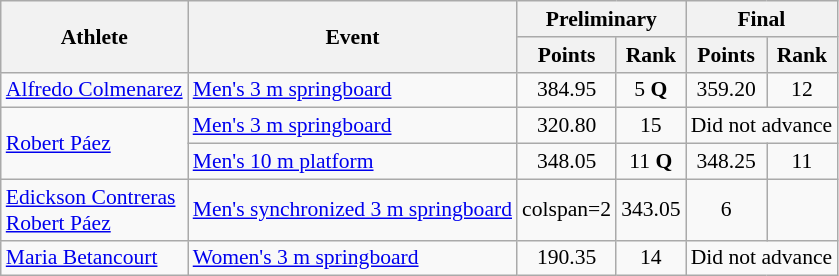<table class=wikitable style="font-size:90%">
<tr>
<th rowspan="2">Athlete</th>
<th rowspan="2">Event</th>
<th colspan="2">Preliminary</th>
<th colspan="2">Final</th>
</tr>
<tr>
<th>Points</th>
<th>Rank</th>
<th>Points</th>
<th>Rank</th>
</tr>
<tr align=center>
<td align=left><a href='#'>Alfredo Colmenarez</a></td>
<td align=left><a href='#'>Men's 3 m springboard</a></td>
<td>384.95</td>
<td>5 <strong>Q</strong></td>
<td>359.20</td>
<td>12</td>
</tr>
<tr align=center>
<td align=left rowspan=2><a href='#'>Robert Páez</a></td>
<td align=left><a href='#'>Men's 3 m springboard</a></td>
<td>320.80</td>
<td>15</td>
<td colspan=2>Did not advance</td>
</tr>
<tr align=center>
<td align=left><a href='#'>Men's 10 m platform</a></td>
<td>348.05</td>
<td>11 <strong>Q</strong></td>
<td>348.25</td>
<td>11</td>
</tr>
<tr align=center>
<td align=left><a href='#'>Edickson Contreras</a><br><a href='#'>Robert Páez</a></td>
<td align=left><a href='#'>Men's synchronized 3 m springboard</a></td>
<td>colspan=2 </td>
<td>343.05</td>
<td>6</td>
</tr>
<tr align=center>
<td align=left><a href='#'>Maria Betancourt</a></td>
<td align=left><a href='#'>Women's 3 m springboard</a></td>
<td>190.35</td>
<td>14</td>
<td colspan=2>Did not advance</td>
</tr>
</table>
